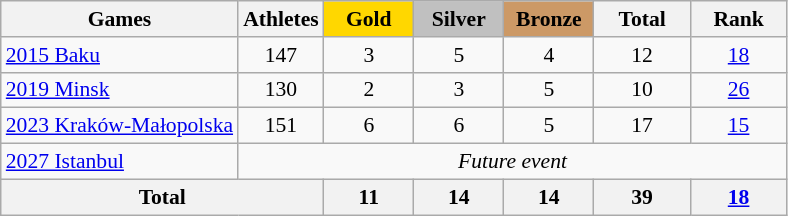<table class="wikitable" style="text-align:center; font-size:90%;">
<tr>
<th>Games</th>
<th>Athletes</th>
<td style="background:gold; width:3.7em; font-weight:bold;">Gold</td>
<td style="background:silver; width:3.7em; font-weight:bold;">Silver</td>
<td style="background:#cc9966; width:3.7em; font-weight:bold;">Bronze</td>
<th style="width:4em; font-weight:bold;">Total</th>
<th style="width:4em; font-weight:bold;">Rank</th>
</tr>
<tr>
<td align=left> <a href='#'>2015 Baku</a></td>
<td>147</td>
<td>3</td>
<td>5</td>
<td>4</td>
<td>12</td>
<td><a href='#'>18</a></td>
</tr>
<tr>
<td align=left> <a href='#'>2019 Minsk</a></td>
<td>130</td>
<td>2</td>
<td>3</td>
<td>5</td>
<td>10</td>
<td><a href='#'>26</a></td>
</tr>
<tr>
<td align=left> <a href='#'>2023 Kraków-Małopolska</a></td>
<td>151</td>
<td>6</td>
<td>6</td>
<td>5</td>
<td>17</td>
<td><a href='#'>15</a></td>
</tr>
<tr>
<td align=left> <a href='#'>2027 Istanbul</a></td>
<td colspan=6><em>Future event</em></td>
</tr>
<tr>
<th colspan=2>Total</th>
<th>11</th>
<th>14</th>
<th>14</th>
<th>39</th>
<th><a href='#'>18</a></th>
</tr>
</table>
